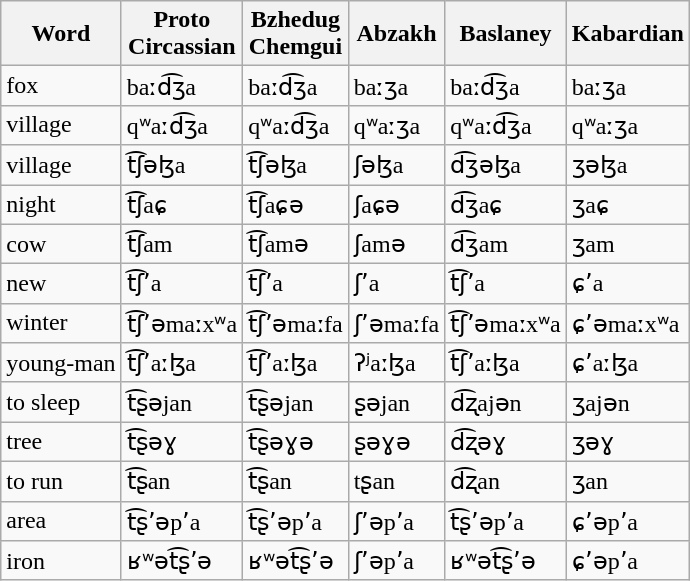<table class="wikitable" border="1" text-align="right">
<tr>
<th>Word</th>
<th>Proto<br>Circassian</th>
<th>Bzhedug<br>Chemgui</th>
<th>Abzakh</th>
<th>Baslaney</th>
<th>Kabardian</th>
</tr>
<tr>
<td>fox</td>
<td>baːd͡ʒa </td>
<td>baːd͡ʒa </td>
<td>baːʒa </td>
<td>baːd͡ʒa </td>
<td>baːʒa </td>
</tr>
<tr>
<td>village</td>
<td>qʷaːd͡ʒa </td>
<td>qʷaːd͡ʒa </td>
<td>qʷaːʒa </td>
<td>qʷaːd͡ʒa </td>
<td>qʷaːʒa </td>
</tr>
<tr>
<td>village</td>
<td>t͡ʃəɮa </td>
<td>t͡ʃəɮa </td>
<td>ʃəɮa </td>
<td>d͡ʒəɮa </td>
<td>ʒəɮa </td>
</tr>
<tr>
<td>night</td>
<td>t͡ʃaɕ </td>
<td>t͡ʃaɕə </td>
<td>ʃaɕə </td>
<td>d͡ʒaɕ </td>
<td>ʒaɕ </td>
</tr>
<tr>
<td>cow</td>
<td>t͡ʃam </td>
<td>t͡ʃamə </td>
<td>ʃamə </td>
<td>d͡ʒam </td>
<td>ʒam </td>
</tr>
<tr>
<td>new</td>
<td>t͡ʃʼa </td>
<td>t͡ʃʼa </td>
<td>ʃʼa </td>
<td>t͡ʃʼa </td>
<td>ɕʼa </td>
</tr>
<tr>
<td>winter</td>
<td>t͡ʃʼəmaːxʷa </td>
<td>t͡ʃʼəmaːfa </td>
<td>ʃʼəmaːfa </td>
<td>t͡ʃʼəmaːxʷa </td>
<td>ɕʼəmaːxʷa </td>
</tr>
<tr>
<td>young-man</td>
<td>t͡ʃʼaːɮa </td>
<td>t͡ʃʼaːɮa </td>
<td>ʔʲaːɮa </td>
<td>t͡ʃʼaːɮa </td>
<td>ɕʼaːɮa </td>
</tr>
<tr>
<td>to sleep</td>
<td>t͡ʂəjan </td>
<td>t͡ʂəjan </td>
<td>ʂəjan </td>
<td>d͡ʐajən </td>
<td>ʒajən </td>
</tr>
<tr>
<td>tree</td>
<td>t͡ʂəɣ </td>
<td>t͡ʂəɣə </td>
<td>ʂəɣə </td>
<td>d͡ʐəɣ </td>
<td>ʒəɣ </td>
</tr>
<tr>
<td>to run</td>
<td>t͡ʂan </td>
<td>t͡ʂan </td>
<td>tʂan </td>
<td>d͡ʐan </td>
<td>ʒan </td>
</tr>
<tr>
<td>area</td>
<td>t͡ʂʼəpʼa </td>
<td>t͡ʂʼəpʼa </td>
<td>ʃʼəpʼa </td>
<td>t͡ʂʼəpʼa </td>
<td>ɕʼəpʼa </td>
</tr>
<tr>
<td>iron</td>
<td>ʁʷət͡ʂʼə </td>
<td>ʁʷət͡ʂʼə </td>
<td>ʃʼəpʼa </td>
<td>ʁʷət͡ʂʼə </td>
<td>ɕʼəpʼa </td>
</tr>
</table>
